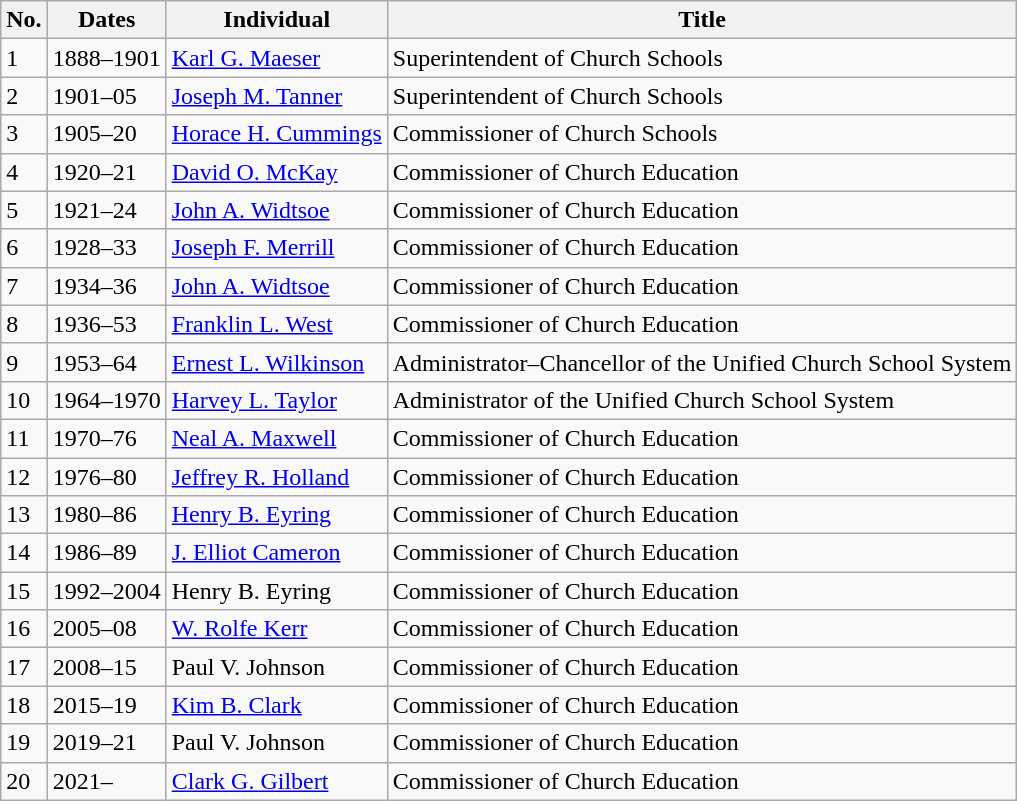<table class=wikitable>
<tr>
<th bgcolor=#DCDCFF>No.</th>
<th bgcolor=#DCDCFF>Dates</th>
<th bgcolor=#DCDCFF>Individual</th>
<th bgcolor=#DCDCFF>Title</th>
</tr>
<tr>
<td>1</td>
<td>1888–1901</td>
<td><a href='#'>Karl G. Maeser</a></td>
<td>Superintendent of Church Schools</td>
</tr>
<tr>
<td>2</td>
<td>1901–05</td>
<td><a href='#'>Joseph M. Tanner</a></td>
<td>Superintendent of Church Schools</td>
</tr>
<tr>
<td>3</td>
<td>1905–20</td>
<td><a href='#'>Horace H. Cummings</a></td>
<td>Commissioner of Church Schools</td>
</tr>
<tr>
<td>4</td>
<td>1920–21</td>
<td><a href='#'>David O. McKay</a></td>
<td>Commissioner of Church Education</td>
</tr>
<tr>
<td>5</td>
<td>1921–24</td>
<td><a href='#'>John A. Widtsoe</a></td>
<td>Commissioner of Church Education</td>
</tr>
<tr>
<td>6</td>
<td>1928–33</td>
<td><a href='#'>Joseph F. Merrill</a></td>
<td>Commissioner of Church Education</td>
</tr>
<tr>
<td>7</td>
<td>1934–36</td>
<td><a href='#'>John A. Widtsoe</a></td>
<td>Commissioner of Church Education</td>
</tr>
<tr>
<td>8</td>
<td>1936–53</td>
<td><a href='#'>Franklin L. West</a></td>
<td>Commissioner of Church Education</td>
</tr>
<tr>
<td>9</td>
<td>1953–64</td>
<td><a href='#'>Ernest L. Wilkinson</a></td>
<td>Administrator–Chancellor of the Unified Church School System</td>
</tr>
<tr>
<td>10</td>
<td>1964–1970</td>
<td><a href='#'>Harvey L. Taylor</a></td>
<td>Administrator of the Unified Church School System</td>
</tr>
<tr>
<td>11</td>
<td>1970–76</td>
<td><a href='#'>Neal A. Maxwell</a></td>
<td>Commissioner of Church Education</td>
</tr>
<tr>
<td>12</td>
<td>1976–80</td>
<td><a href='#'>Jeffrey R. Holland</a></td>
<td>Commissioner of Church Education</td>
</tr>
<tr>
<td>13</td>
<td>1980–86</td>
<td><a href='#'>Henry B. Eyring</a></td>
<td>Commissioner of Church Education</td>
</tr>
<tr>
<td>14</td>
<td>1986–89</td>
<td><a href='#'>J. Elliot Cameron</a></td>
<td>Commissioner of Church Education</td>
</tr>
<tr>
<td>15</td>
<td>1992–2004</td>
<td>Henry B. Eyring</td>
<td>Commissioner of Church Education</td>
</tr>
<tr>
<td>16</td>
<td>2005–08</td>
<td><a href='#'>W. Rolfe Kerr</a></td>
<td>Commissioner of Church Education</td>
</tr>
<tr>
<td>17</td>
<td>2008–15</td>
<td>Paul V. Johnson</td>
<td>Commissioner of Church Education</td>
</tr>
<tr>
<td>18</td>
<td>2015–19</td>
<td><a href='#'>Kim B. Clark</a></td>
<td>Commissioner of Church Education</td>
</tr>
<tr>
<td>19</td>
<td>2019–21</td>
<td>Paul V. Johnson</td>
<td>Commissioner of Church Education</td>
</tr>
<tr>
<td>20</td>
<td>2021–</td>
<td><a href='#'>Clark G. Gilbert</a></td>
<td>Commissioner of Church Education</td>
</tr>
</table>
